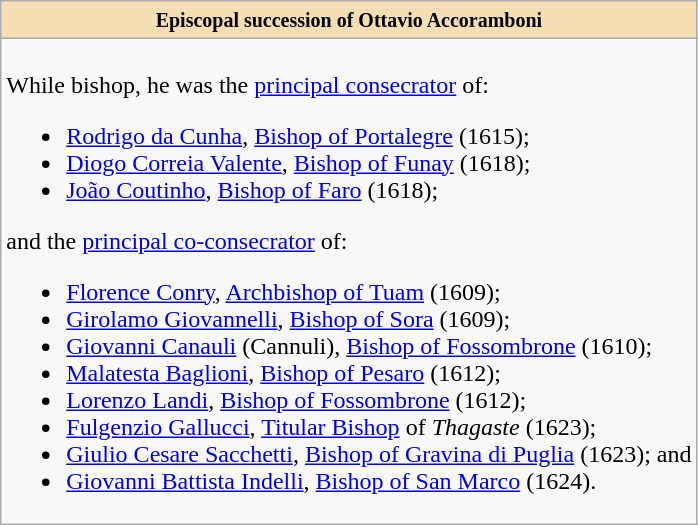<table role="presentation" class="wikitable mw-collapsible mw-collapsed"|>
<tr>
<th style="background:#F5DEB3"><small>Episcopal succession of Ottavio Accoramboni</small></th>
</tr>
<tr>
<td><br>While bishop, he was the <a href='#'>principal consecrator</a> of:<ul><li><a href='#'>Rodrigo da Cunha</a>, <a href='#'>Bishop of Portalegre</a> (1615);</li><li><a href='#'>Diogo Correia Valente</a>, <a href='#'>Bishop of Funay</a> (1618);</li><li><a href='#'>João Coutinho</a>, <a href='#'>Bishop of Faro</a> (1618);</li></ul>and the <a href='#'>principal co-consecrator</a> of:<ul><li><a href='#'>Florence Conry</a>, <a href='#'>Archbishop of Tuam</a> (1609);</li><li><a href='#'>Girolamo Giovannelli</a>, <a href='#'>Bishop of Sora</a> (1609);</li><li><a href='#'>Giovanni Canauli</a> (Cannuli), <a href='#'>Bishop of Fossombrone</a> (1610);</li><li><a href='#'>Malatesta Baglioni</a>, <a href='#'>Bishop of Pesaro</a> (1612);</li><li><a href='#'>Lorenzo Landi</a>, <a href='#'>Bishop of Fossombrone</a> (1612);</li><li><a href='#'>Fulgenzio Gallucci</a>, <a href='#'>Titular Bishop</a> of <em>Thagaste</em> (1623);</li><li><a href='#'>Giulio Cesare Sacchetti</a>, <a href='#'>Bishop of Gravina di Puglia</a> (1623); and</li><li><a href='#'>Giovanni Battista Indelli</a>, <a href='#'>Bishop of San Marco</a> (1624).</li></ul></td>
</tr>
</table>
